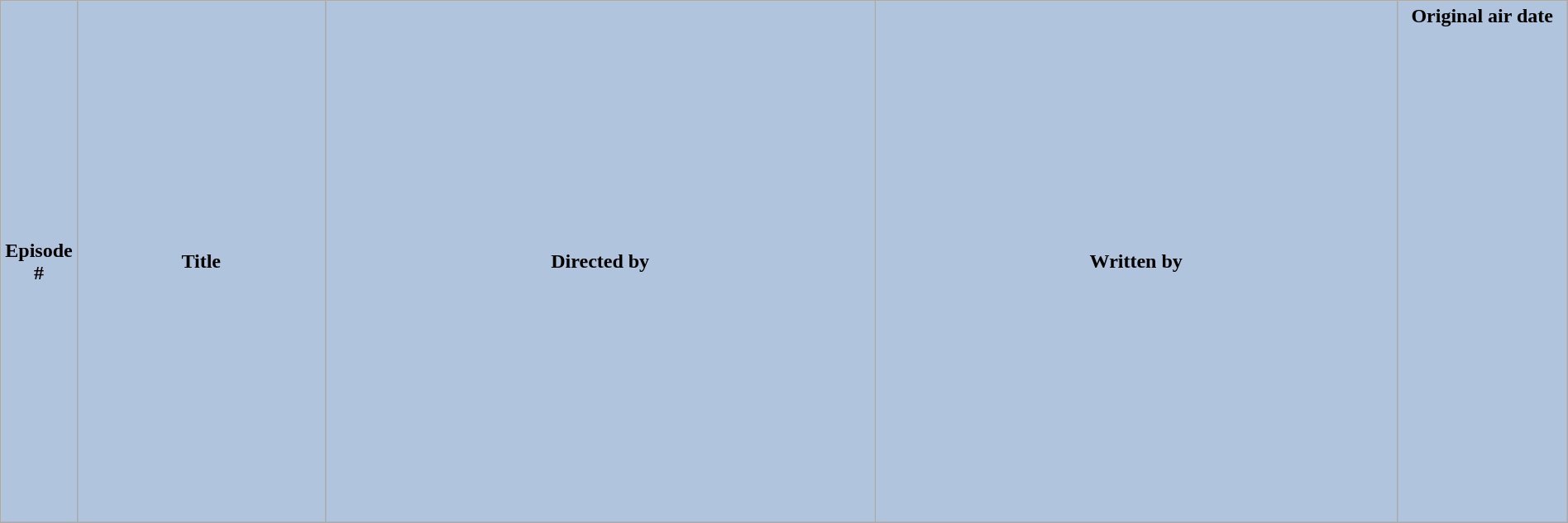<table class="wikitable plainrowheaders" width="100%" style="background: #FFFFFF;">
<tr>
<th style="background-color: #B0C4DE;" width="20">Episode #</th>
<th ! style="background-color: #B0C4DE;">Title</th>
<th ! style="background-color: #B0C4DE;">Directed by</th>
<th ! style="background-color: #B0C4DE;">Written by</th>
<th ! style="background-color: #B0C4DE;" width="130">Original air date<br>








<br><br><br><br><br><br><br><br><br><br><br><br><br><br><br><br><br><br><br><br><br><br></th>
</tr>
</table>
